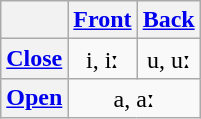<table class="wikitable IPA" style="text-align: center;">
<tr>
<th></th>
<th><a href='#'>Front</a></th>
<th><a href='#'>Back</a></th>
</tr>
<tr>
<th><a href='#'>Close</a></th>
<td>i, iː</td>
<td>u, uː</td>
</tr>
<tr>
<th><a href='#'>Open</a></th>
<td colspan="2">a, aː</td>
</tr>
</table>
